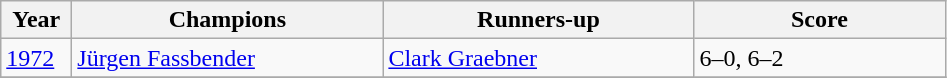<table class="wikitable">
<tr>
<th style="width:40px">Year</th>
<th style="width:200px">Champions</th>
<th style="width:200px">Runners-up</th>
<th style="width:160px" class="unsortable">Score</th>
</tr>
<tr>
<td><a href='#'>1972</a></td>
<td>  <a href='#'>Jürgen Fassbender</a></td>
<td> <a href='#'>Clark Graebner</a></td>
<td>6–0, 6–2</td>
</tr>
<tr>
</tr>
</table>
